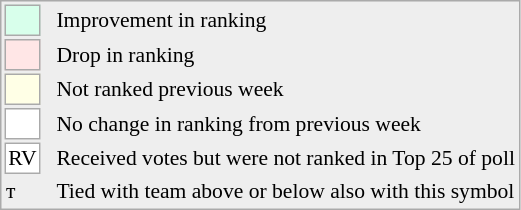<table style="font-size:90%; border:1px solid #aaa; white-space:nowrap; background:#eee;">
<tr>
<td style="background:#d8ffeb; width:20px; border:1px solid #aaa;"> </td>
<td rowspan=6> </td>
<td>Improvement in ranking</td>
</tr>
<tr>
<td style="background:#ffe6e6; width:20px; border:1px solid #aaa;"> </td>
<td>Drop in ranking</td>
</tr>
<tr>
<td style="background:#ffffe6; width:20px; border:1px solid #aaa;"> </td>
<td>Not ranked previous week</td>
</tr>
<tr>
<td style="background:#fff; width:20px; border:1px solid #aaa;"> </td>
<td>No change in ranking from previous week</td>
</tr>
<tr>
<td style="text-align:center; width:20px; border:1px solid #aaa; background:white;">RV</td>
<td>Received votes but were not ranked in Top 25 of poll</td>
</tr>
<tr>
<td>т</td>
<td>Tied with team above or below also with this symbol</td>
</tr>
</table>
